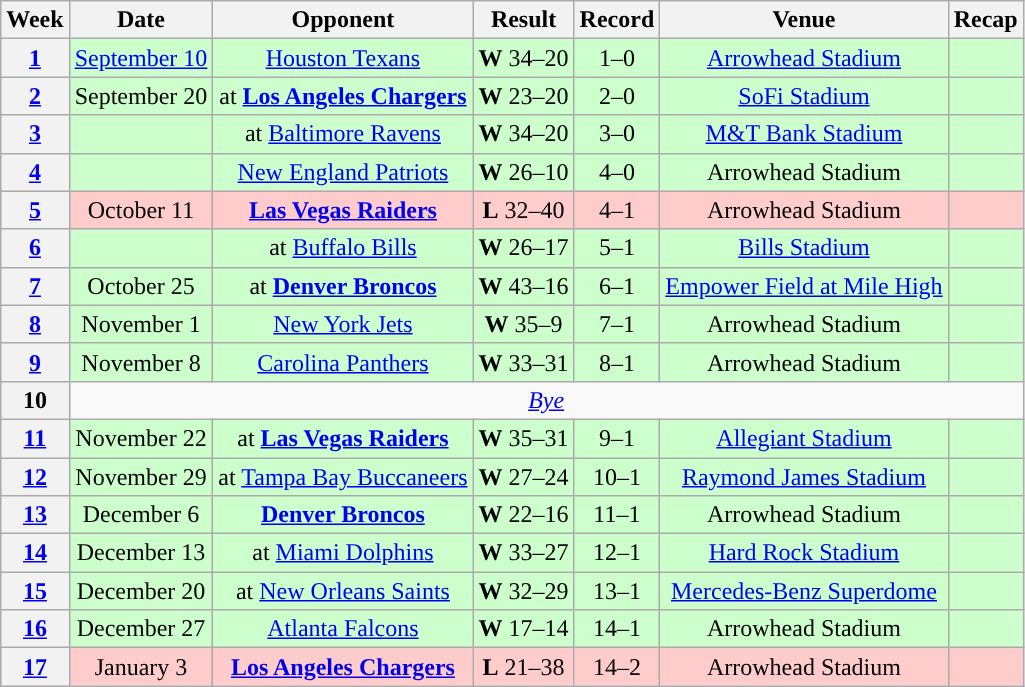<table class="wikitable" style="text-align:center">
<tr>
<th>Week</th>
<th>Date</th>
<th>Opponent</th>
<th>Result</th>
<th>Record</th>
<th>Venue</th>
<th>Recap</th>
</tr>
<tr style="background:#cfc">
<th><a href='#'>1</a></th>
<td><a href='#'>September 10</a></td>
<td><a href='#'>Houston Texans</a></td>
<td><strong>W</strong> 34–20</td>
<td>1–0</td>
<td><a href='#'>Arrowhead Stadium</a></td>
<td></td>
</tr>
<tr style="background:#cfc">
<th><a href='#'>2</a></th>
<td>September 20</td>
<td>at <strong><a href='#'>Los Angeles Chargers</a></strong></td>
<td><strong>W</strong> 23–20 </td>
<td>2–0</td>
<td><a href='#'>SoFi Stadium</a></td>
<td></td>
</tr>
<tr style="background:#cfc">
<th><a href='#'>3</a></th>
<td></td>
<td>at <a href='#'>Baltimore Ravens</a></td>
<td><strong>W</strong> 34–20</td>
<td>3–0</td>
<td><a href='#'>M&T Bank Stadium</a></td>
<td></td>
</tr>
<tr style="background:#cfc">
<th><a href='#'>4</a></th>
<td></td>
<td><a href='#'>New England Patriots</a></td>
<td><strong>W</strong> 26–10</td>
<td>4–0</td>
<td>Arrowhead Stadium</td>
<td></td>
</tr>
<tr style="background:#fcc">
<th><a href='#'>5</a></th>
<td>October 11</td>
<td><strong><a href='#'>Las Vegas Raiders</a></strong></td>
<td><strong>L</strong> 32–40</td>
<td>4–1</td>
<td>Arrowhead Stadium</td>
<td></td>
</tr>
<tr style="background:#cfc">
<th><a href='#'>6</a></th>
<td></td>
<td>at <a href='#'>Buffalo Bills</a></td>
<td><strong>W</strong> 26–17</td>
<td>5–1</td>
<td><a href='#'>Bills Stadium</a></td>
<td></td>
</tr>
<tr style="background:#cfc">
<th><a href='#'>7</a></th>
<td>October 25</td>
<td>at <strong><a href='#'>Denver Broncos</a></strong></td>
<td><strong>W</strong> 43–16</td>
<td>6–1</td>
<td><a href='#'>Empower Field at Mile High</a></td>
<td></td>
</tr>
<tr style="background:#cfc">
<th><a href='#'>8</a></th>
<td>November 1</td>
<td><a href='#'>New York Jets</a></td>
<td><strong>W</strong> 35–9</td>
<td>7–1</td>
<td>Arrowhead Stadium</td>
<td></td>
</tr>
<tr style="background:#cfc">
<th><a href='#'>9</a></th>
<td>November 8</td>
<td><a href='#'>Carolina Panthers</a></td>
<td><strong>W</strong> 33–31</td>
<td>8–1</td>
<td>Arrowhead Stadium</td>
<td></td>
</tr>
<tr>
<th>10</th>
<td colspan="6"><em><a href='#'>Bye</a></em></td>
</tr>
<tr style="background:#cfc">
<th><a href='#'>11</a></th>
<td>November 22</td>
<td>at <strong><a href='#'>Las Vegas Raiders</a></strong></td>
<td><strong>W</strong> 35–31</td>
<td>9–1</td>
<td><a href='#'>Allegiant Stadium</a></td>
<td></td>
</tr>
<tr style="background:#cfc">
<th><a href='#'>12</a></th>
<td>November 29</td>
<td>at <a href='#'>Tampa Bay Buccaneers</a></td>
<td><strong>W</strong> 27–24</td>
<td>10–1</td>
<td><a href='#'>Raymond James Stadium</a></td>
<td></td>
</tr>
<tr style="background:#cfc">
<th><a href='#'>13</a></th>
<td>December 6</td>
<td><strong><a href='#'>Denver Broncos</a></strong></td>
<td><strong>W</strong> 22–16</td>
<td>11–1</td>
<td>Arrowhead Stadium</td>
<td></td>
</tr>
<tr style="background:#cfc">
<th><a href='#'>14</a></th>
<td>December 13</td>
<td>at <a href='#'>Miami Dolphins</a></td>
<td><strong>W</strong> 33–27</td>
<td>12–1</td>
<td><a href='#'>Hard Rock Stadium</a></td>
<td></td>
</tr>
<tr style="background:#cfc">
<th><a href='#'>15</a></th>
<td>December 20</td>
<td>at <a href='#'>New Orleans Saints</a></td>
<td><strong>W</strong> 32–29</td>
<td>13–1</td>
<td><a href='#'>Mercedes-Benz Superdome</a></td>
<td></td>
</tr>
<tr style="background:#cfc">
<th><a href='#'>16</a></th>
<td>December 27</td>
<td><a href='#'>Atlanta Falcons</a></td>
<td><strong>W</strong> 17–14</td>
<td>14–1</td>
<td>Arrowhead Stadium</td>
<td></td>
</tr>
<tr style="background:#fcc">
<th><a href='#'>17</a></th>
<td>January 3</td>
<td><strong><a href='#'>Los Angeles Chargers</a></strong></td>
<td><strong>L</strong> 21–38</td>
<td>14–2</td>
<td>Arrowhead Stadium</td>
<td></td>
</tr>
</table>
